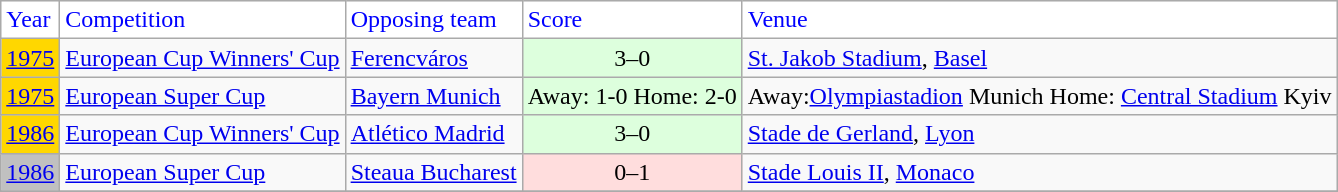<table class="wikitable">
<tr>
<td style="background:white;color:blue">Year</td>
<td style="background:white;color:blue">Competition</td>
<td style="background:white;color:blue">Opposing team</td>
<td style="background:white;color:blue">Score</td>
<td style="background:white;color:blue">Venue</td>
</tr>
<tr>
<td bgcolor=Gold><a href='#'>1975</a></td>
<td><a href='#'>European Cup Winners' Cup</a></td>
<td> <a href='#'>Ferencváros</a></td>
<td style="text-align:center; background:#dfd;">3–0</td>
<td> <a href='#'>St. Jakob Stadium</a>, <a href='#'>Basel</a></td>
</tr>
<tr>
<td bgcolor=Gold><a href='#'>1975</a></td>
<td><a href='#'>European Super Cup</a></td>
<td> <a href='#'>Bayern Munich</a></td>
<td style="text-align:center; background:#dfd;">Away: 1-0  Home: 2-0</td>
<td>Away:<a href='#'>Olympiastadion</a> Munich                    Home: <a href='#'>Central Stadium</a> Kyiv</td>
</tr>
<tr>
<td bgcolor=Gold><a href='#'>1986</a></td>
<td><a href='#'>European Cup Winners' Cup</a></td>
<td> <a href='#'>Atlético Madrid</a></td>
<td style="text-align:center; background:#dfd;">3–0</td>
<td> <a href='#'>Stade de Gerland</a>, <a href='#'>Lyon</a></td>
</tr>
<tr>
<td bgcolor=Silver><a href='#'>1986</a></td>
<td><a href='#'>European Super Cup</a></td>
<td> <a href='#'>Steaua Bucharest</a></td>
<td style="text-align:center; background:#fdd;">0–1</td>
<td> <a href='#'>Stade Louis II</a>, <a href='#'>Monaco</a></td>
</tr>
<tr>
</tr>
</table>
